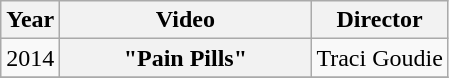<table class="wikitable plainrowheaders">
<tr>
<th>Year</th>
<th style="width:10em;">Video</th>
<th>Director</th>
</tr>
<tr>
<td>2014</td>
<th scope="row">"Pain Pills"</th>
<td>Traci Goudie</td>
</tr>
<tr>
</tr>
</table>
